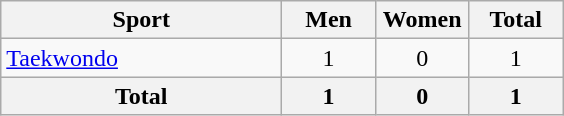<table class="wikitable sortable" style=text-align:center>
<tr>
<th width=180>Sport</th>
<th width=55>Men</th>
<th width=55>Women</th>
<th width=55>Total</th>
</tr>
<tr>
<td align=left><a href='#'>Taekwondo</a></td>
<td>1</td>
<td>0</td>
<td>1</td>
</tr>
<tr>
<th>Total</th>
<th>1</th>
<th>0</th>
<th>1</th>
</tr>
</table>
